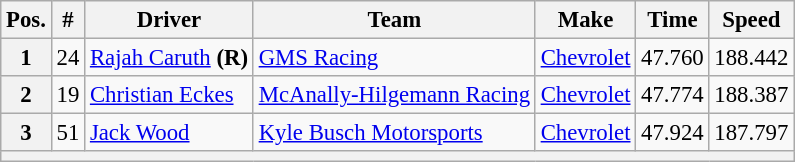<table class="wikitable" style="font-size:95%">
<tr>
<th>Pos.</th>
<th>#</th>
<th>Driver</th>
<th>Team</th>
<th>Make</th>
<th>Time</th>
<th>Speed</th>
</tr>
<tr>
<th>1</th>
<td>24</td>
<td><a href='#'>Rajah Caruth</a> <strong>(R)</strong></td>
<td><a href='#'>GMS Racing</a></td>
<td><a href='#'>Chevrolet</a></td>
<td>47.760</td>
<td>188.442</td>
</tr>
<tr>
<th>2</th>
<td>19</td>
<td><a href='#'>Christian Eckes</a></td>
<td><a href='#'>McAnally-Hilgemann Racing</a></td>
<td><a href='#'>Chevrolet</a></td>
<td>47.774</td>
<td>188.387</td>
</tr>
<tr>
<th>3</th>
<td>51</td>
<td><a href='#'>Jack Wood</a></td>
<td><a href='#'>Kyle Busch Motorsports</a></td>
<td><a href='#'>Chevrolet</a></td>
<td>47.924</td>
<td>187.797</td>
</tr>
<tr>
<th colspan="7"></th>
</tr>
</table>
